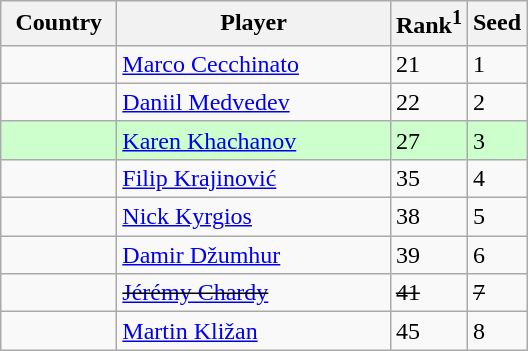<table class="sortable wikitable">
<tr>
<th width="70">Country</th>
<th width="175">Player</th>
<th>Rank<sup>1</sup></th>
<th>Seed</th>
</tr>
<tr>
<td></td>
<td><a href='#'>Marco Cecchinato</a></td>
<td>21</td>
<td>1</td>
</tr>
<tr>
<td></td>
<td><a href='#'>Daniil Medvedev</a></td>
<td>22</td>
<td>2</td>
</tr>
<tr style="background:#cfc;">
<td></td>
<td><a href='#'>Karen Khachanov</a></td>
<td>27</td>
<td>3</td>
</tr>
<tr>
<td></td>
<td><a href='#'>Filip Krajinović</a></td>
<td>35</td>
<td>4</td>
</tr>
<tr>
<td></td>
<td><a href='#'>Nick Kyrgios</a></td>
<td>38</td>
<td>5</td>
</tr>
<tr>
<td></td>
<td><a href='#'>Damir Džumhur</a></td>
<td>39</td>
<td>6</td>
</tr>
<tr>
<td><s></s></td>
<td><s><a href='#'>Jérémy Chardy</a></s></td>
<td><s>41</s></td>
<td><s>7</s></td>
</tr>
<tr>
<td></td>
<td><a href='#'>Martin Kližan</a></td>
<td>45</td>
<td>8</td>
</tr>
</table>
